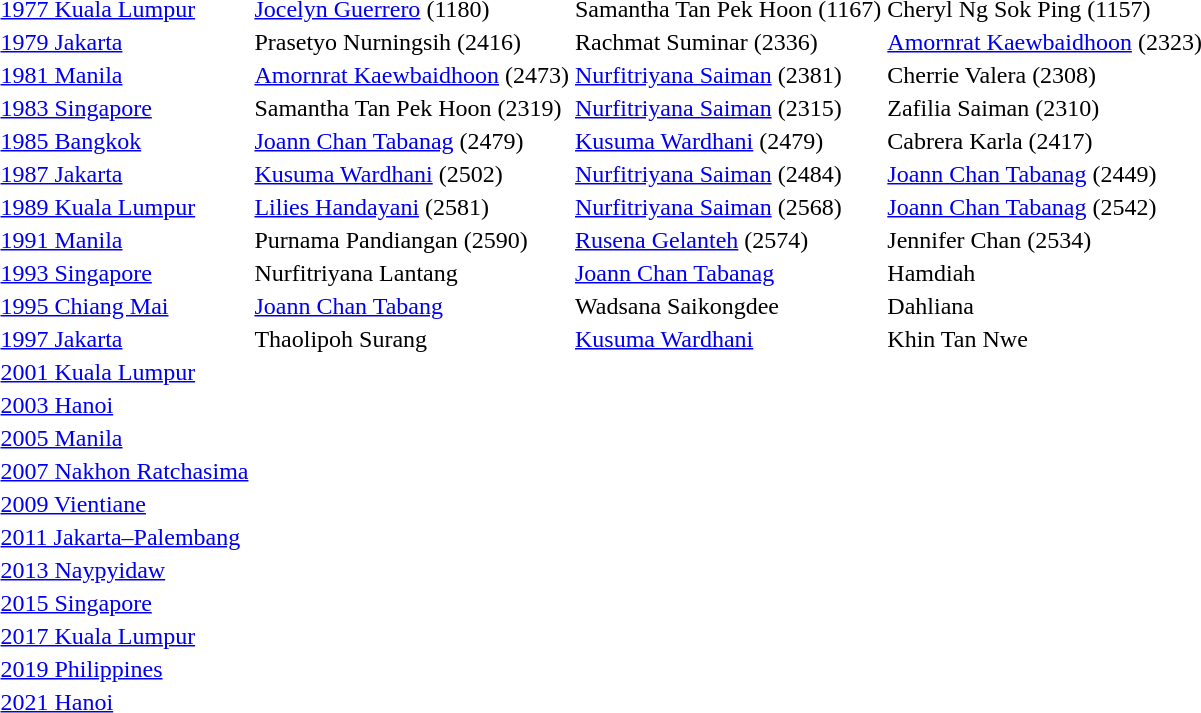<table>
<tr>
<td><a href='#'>1977 Kuala Lumpur</a></td>
<td> <a href='#'>Jocelyn Guerrero</a> (1180)</td>
<td> Samantha Tan Pek Hoon (1167)</td>
<td> Cheryl Ng Sok Ping (1157)</td>
</tr>
<tr>
<td><a href='#'>1979 Jakarta</a></td>
<td> Prasetyo Nurningsih (2416)</td>
<td> Rachmat Suminar (2336)</td>
<td> <a href='#'>Amornrat Kaewbaidhoon</a> (2323)</td>
</tr>
<tr>
<td><a href='#'>1981 Manila</a></td>
<td> <a href='#'>Amornrat Kaewbaidhoon</a> (2473)</td>
<td> <a href='#'>Nurfitriyana Saiman</a> (2381)</td>
<td> Cherrie Valera (2308)</td>
</tr>
<tr>
<td><a href='#'>1983 Singapore</a></td>
<td> Samantha Tan Pek Hoon (2319)</td>
<td> <a href='#'>Nurfitriyana Saiman</a> (2315)</td>
<td> Zafilia Saiman (2310)</td>
</tr>
<tr>
<td><a href='#'>1985 Bangkok</a></td>
<td> <a href='#'>Joann Chan Tabanag</a> (2479)</td>
<td> <a href='#'>Kusuma Wardhani</a> (2479)</td>
<td> Cabrera Karla (2417)</td>
</tr>
<tr>
<td><a href='#'>1987 Jakarta</a></td>
<td> <a href='#'>Kusuma Wardhani</a> (2502)</td>
<td> <a href='#'>Nurfitriyana Saiman</a> (2484)</td>
<td> <a href='#'>Joann Chan Tabanag</a> (2449)</td>
</tr>
<tr>
<td><a href='#'>1989 Kuala Lumpur</a></td>
<td> <a href='#'>Lilies Handayani</a> (2581)</td>
<td> <a href='#'>Nurfitriyana Saiman</a> (2568)</td>
<td> <a href='#'>Joann Chan Tabanag</a> (2542)</td>
</tr>
<tr>
<td><a href='#'>1991 Manila</a></td>
<td> Purnama Pandiangan (2590)</td>
<td> <a href='#'>Rusena Gelanteh</a> (2574)</td>
<td> Jennifer Chan (2534)</td>
</tr>
<tr>
<td><a href='#'>1993 Singapore</a></td>
<td> Nurfitriyana Lantang</td>
<td> <a href='#'>Joann Chan Tabanag</a></td>
<td> Hamdiah</td>
</tr>
<tr>
<td><a href='#'>1995 Chiang Mai</a></td>
<td> <a href='#'>Joann Chan Tabang</a></td>
<td> Wadsana Saikongdee</td>
<td> Dahliana</td>
</tr>
<tr>
<td><a href='#'>1997 Jakarta</a></td>
<td> Thaolipoh Surang</td>
<td> <a href='#'>Kusuma Wardhani</a></td>
<td> Khin Tan Nwe</td>
</tr>
<tr>
<td><a href='#'>2001 Kuala Lumpur</a></td>
<td></td>
<td></td>
<td></td>
</tr>
<tr>
<td><a href='#'>2003 Hanoi</a></td>
<td></td>
<td></td>
<td></td>
</tr>
<tr>
<td><a href='#'>2005 Manila</a></td>
<td></td>
<td></td>
<td></td>
</tr>
<tr>
<td><a href='#'>2007 Nakhon Ratchasima</a></td>
<td></td>
<td></td>
<td></td>
</tr>
<tr>
<td><a href='#'>2009 Vientiane</a></td>
<td></td>
<td></td>
<td></td>
</tr>
<tr>
<td><a href='#'>2011 Jakarta–Palembang</a></td>
<td></td>
<td></td>
<td></td>
</tr>
<tr>
<td><a href='#'>2013 Naypyidaw</a></td>
<td></td>
<td></td>
<td></td>
</tr>
<tr>
<td><a href='#'>2015 Singapore</a></td>
<td></td>
<td></td>
<td></td>
</tr>
<tr>
<td><a href='#'>2017 Kuala Lumpur</a></td>
<td></td>
<td></td>
<td></td>
</tr>
<tr>
<td><a href='#'>2019 Philippines</a></td>
<td></td>
<td></td>
<td></td>
</tr>
<tr>
<td><a href='#'>2021 Hanoi</a></td>
<td></td>
<td></td>
<td></td>
</tr>
</table>
